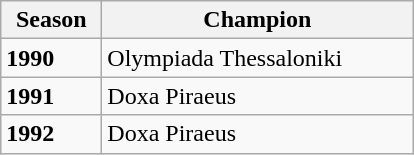<table class="wikitable">
<tr>
<th width="60">Season</th>
<th width="200">Champion</th>
</tr>
<tr>
<td><strong>1990</strong></td>
<td>Olympiada Thessaloniki</td>
</tr>
<tr>
<td><strong>1991</strong></td>
<td>Doxa Piraeus</td>
</tr>
<tr>
<td><strong>1992</strong></td>
<td>Doxa Piraeus</td>
</tr>
</table>
